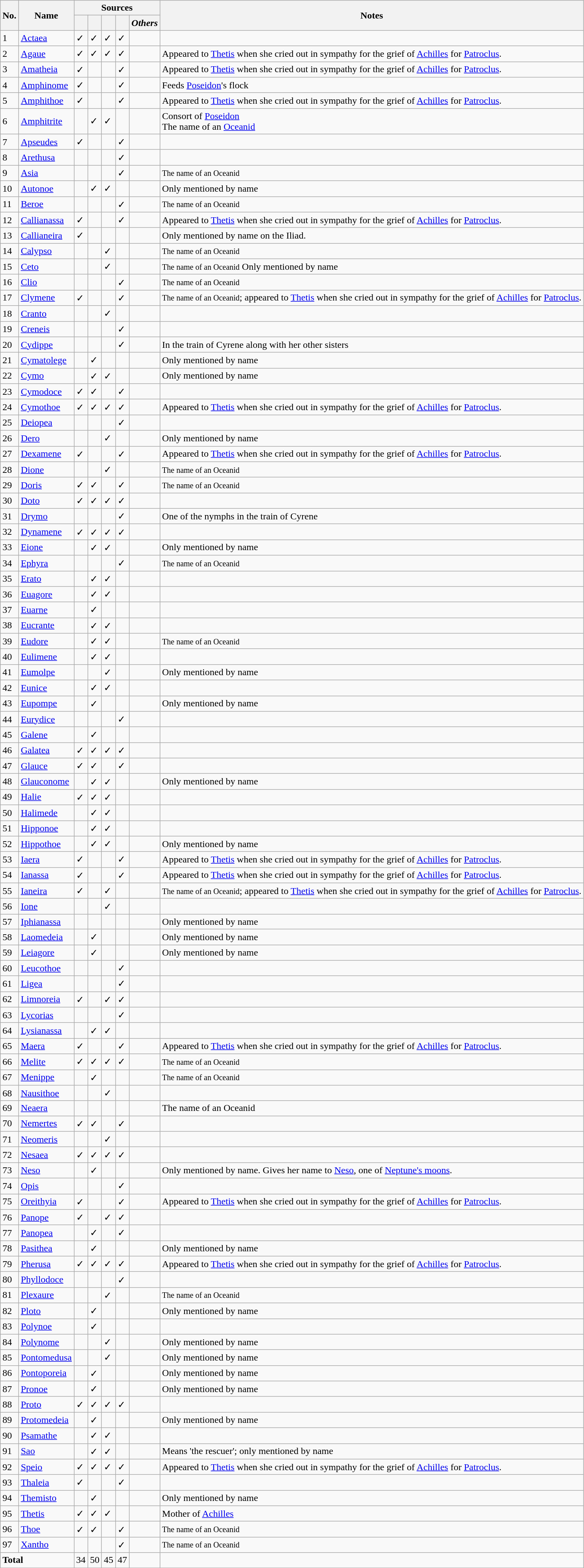<table class="sortable wikitable" style="text-align:left">
<tr>
<th rowspan="2">No.</th>
<th rowspan="2">Name</th>
<th colspan="5">Sources</th>
<th rowspan="2">Notes</th>
</tr>
<tr>
<th><em></em></th>
<th><em></em></th>
<th><em></em></th>
<th><em></em></th>
<th><em>Others</em><tr><td>1</td><td><a href='#'>Actaea</a></td><td>✓</td><td>✓</td><td>✓</td><td>✓</td><td></td><td></td></tr></th>
</tr>
<tr>
<td>2</td>
<td><a href='#'>Agaue</a></td>
<td>✓</td>
<td>✓</td>
<td>✓</td>
<td>✓</td>
<td></td>
<td>Appeared to <a href='#'>Thetis</a> when she cried out in sympathy for the grief of <a href='#'>Achilles</a> for <a href='#'>Patroclus</a>.</td>
</tr>
<tr>
<td>3</td>
<td><a href='#'>Amatheia</a></td>
<td>✓</td>
<td></td>
<td></td>
<td>✓</td>
<td></td>
<td>Appeared to <a href='#'>Thetis</a> when she cried out in sympathy for the grief of <a href='#'>Achilles</a> for <a href='#'>Patroclus</a>.</td>
</tr>
<tr>
<td>4<td><a href='#'>Amphinome</a><br></td></td>
<td>✓</td>
<td></td>
<td></td>
<td>✓</td>
<td></td>
<td>Feeds <a href='#'>Poseidon</a>'s flock</td>
</tr>
<tr>
<td>5</td>
<td><a href='#'>Amphithoe</a></td>
<td>✓</td>
<td></td>
<td></td>
<td>✓</td>
<td></td>
<td>Appeared to <a href='#'>Thetis</a> when she cried out in sympathy for the grief of <a href='#'>Achilles</a> for <a href='#'>Patroclus</a>.</td>
</tr>
<tr>
<td>6</td>
<td><a href='#'>Amphitrite</a><td></td><td>✓</td><td>✓</td></td>
<td></td>
<td></td>
<td>Consort of <a href='#'>Poseidon</a><br>The name of an <a href='#'>Oceanid</a><br><tr><td>7</td><td><a href='#'>Apseudes</a></td><td>✓</td><td></td><td></td><td>✓</td><td></td><td></td></tr></td>
</tr>
<tr>
<td>8</td>
<td><a href='#'>Arethusa</a></td>
<td></td>
<td></td>
<td></td>
<td>✓</td>
<td></td>
<td></td>
</tr>
<tr>
<td>9</td>
<td><a href='#'>Asia</a></td>
<td></td>
<td></td>
<td></td>
<td>✓</td>
<td></td>
<td><small>The name of an Oceanid</small></td>
</tr>
<tr>
<td>10</td>
<td><a href='#'>Autonoe</a></td>
<td></td>
<td>✓</td>
<td>✓</td>
<td></td>
<td></td>
<td>Only mentioned by name</td>
</tr>
<tr>
<td>11</td>
<td><a href='#'>Beroe</a></td>
<td></td>
<td></td>
<td></td>
<td>✓</td>
<td></td>
<td><small>The name of an Oceanid</small></td>
</tr>
<tr>
<td>12</td>
<td><a href='#'>Callianassa</a></td>
<td>✓</td>
<td></td>
<td></td>
<td>✓</td>
<td></td>
<td>Appeared to <a href='#'>Thetis</a> when she cried out in sympathy for the grief of <a href='#'>Achilles</a> for <a href='#'>Patroclus</a>.</td>
</tr>
<tr>
<td>13</td>
<td><a href='#'>Callianeira</a></td>
<td>✓</td>
<td></td>
<td></td>
<td></td>
<td></td>
<td>Only mentioned by name on the Iliad.</td>
</tr>
<tr>
<td>14</td>
<td><a href='#'>Calypso</a></td>
<td></td>
<td></td>
<td>✓</td>
<td></td>
<td></td>
<td><small>The name of an Oceanid</small></td>
</tr>
<tr>
<td>15</td>
<td><a href='#'>Ceto</a></td>
<td></td>
<td></td>
<td>✓</td>
<td></td>
<td></td>
<td><small>The name of an Oceanid</small> Only mentioned by name</td>
</tr>
<tr>
<td>16</td>
<td><a href='#'>Clio</a></td>
<td></td>
<td></td>
<td></td>
<td>✓</td>
<td></td>
<td><small>The name of an Oceanid</small></td>
</tr>
<tr>
<td>17</td>
<td><a href='#'>Clymene</a></td>
<td>✓</td>
<td><td></td></td>
<td>✓</td>
<td></td>
<td><small>The name of an Oceanid</small>; appeared to <a href='#'>Thetis</a> when she cried out in sympathy for the grief of <a href='#'>Achilles</a> for <a href='#'>Patroclus</a>.</td>
</tr>
<tr>
<td>18</td>
<td><a href='#'>Cranto</a></td>
<td></td>
<td></td>
<td>✓</td>
<td></td>
<td></td>
<td></td>
</tr>
<tr>
<td>19</td>
<td><a href='#'>Creneis</a></td>
<td></td>
<td></td>
<td></td>
<td>✓</td>
<td></td>
<td></td>
</tr>
<tr>
<td>20</td>
<td><a href='#'>Cydippe</a></td>
<td></td>
<td></td>
<td></td>
<td>✓</td>
<td></td>
<td>In the train of Cyrene along with her other sisters</td>
</tr>
<tr>
<td>21</td>
<td><a href='#'>Cymatolege</a></td>
<td></td>
<td>✓</td>
<td></td>
<td></td>
<td></td>
<td>Only mentioned by name</td>
</tr>
<tr>
<td>22</td>
<td><a href='#'>Cymo</a></td>
<td></td>
<td>✓</td>
<td>✓</td>
<td></td>
<td></td>
<td>Only mentioned by name</td>
</tr>
<tr>
<td>23</td>
<td><a href='#'>Cymodoce</a></td>
<td>✓</td>
<td>✓</td>
<td></td>
<td>✓</td>
<td></td>
<td></td>
</tr>
<tr>
<td>24</td>
<td><a href='#'>Cymothoe</a></td>
<td>✓</td>
<td>✓</td>
<td>✓</td>
<td>✓</td>
<td></td>
<td>Appeared to <a href='#'>Thetis</a> when she cried out in sympathy for the grief of <a href='#'>Achilles</a> for <a href='#'>Patroclus</a>.</td>
</tr>
<tr>
<td>25</td>
<td><a href='#'>Deiopea</a></td>
<td></td>
<td></td>
<td></td>
<td>✓</td>
<td></td>
<td></td>
</tr>
<tr>
<td>26</td>
<td><a href='#'>Dero</a></td>
<td></td>
<td></td>
<td>✓</td>
<td></td>
<td></td>
<td>Only mentioned by name</td>
</tr>
<tr>
<td>27</td>
<td><a href='#'>Dexamene</a></td>
<td>✓</td>
<td></td>
<td></td>
<td>✓</td>
<td></td>
<td>Appeared to <a href='#'>Thetis</a> when she cried out in sympathy for the grief of <a href='#'>Achilles</a> for <a href='#'>Patroclus</a>.</td>
</tr>
<tr>
<td>28</td>
<td><a href='#'>Dione</a></td>
<td></td>
<td></td>
<td>✓</td>
<td></td>
<td></td>
<td><small>The name of an Oceanid</small></td>
</tr>
<tr>
<td>29</td>
<td><a href='#'>Doris</a></td>
<td>✓</td>
<td>✓</td>
<td></td>
<td>✓</td>
<td></td>
<td><small>The name of an Oceanid</small></td>
</tr>
<tr>
<td>30</td>
<td><a href='#'>Doto</a></td>
<td>✓</td>
<td>✓</td>
<td>✓</td>
<td>✓</td>
<td></td>
<td></td>
</tr>
<tr>
<td>31</td>
<td><a href='#'>Drymo</a></td>
<td></td>
<td></td>
<td></td>
<td>✓</td>
<td></td>
<td>One of the nymphs in the train of Cyrene</td>
</tr>
<tr>
<td>32</td>
<td><a href='#'>Dynamene</a></td>
<td>✓</td>
<td>✓</td>
<td>✓</td>
<td>✓</td>
<td></td>
<td></td>
</tr>
<tr>
<td>33</td>
<td><a href='#'>Eione</a></td>
<td></td>
<td>✓</td>
<td>✓</td>
<td></td>
<td></td>
<td>Only mentioned by name</td>
</tr>
<tr>
<td>34</td>
<td><a href='#'>Ephyra</a></td>
<td></td>
<td></td>
<td></td>
<td>✓</td>
<td></td>
<td><small>The name of an Oceanid</small></td>
</tr>
<tr>
<td>35</td>
<td><a href='#'>Erato</a></td>
<td></td>
<td>✓</td>
<td>✓</td>
<td></td>
<td></td>
<td></td>
</tr>
<tr>
<td>36</td>
<td><a href='#'>Euagore</a></td>
<td></td>
<td>✓</td>
<td>✓</td>
<td></td>
<td></td>
<td></td>
</tr>
<tr>
<td>37</td>
<td><a href='#'>Euarne</a></td>
<td></td>
<td>✓</td>
<td></td>
<td></td>
<td></td>
<td></td>
</tr>
<tr>
<td>38</td>
<td><a href='#'>Eucrante</a></td>
<td></td>
<td>✓</td>
<td>✓</td>
<td></td>
<td></td>
<td></td>
</tr>
<tr>
<td>39</td>
<td><a href='#'>Eudore</a></td>
<td></td>
<td>✓</td>
<td>✓</td>
<td></td>
<td></td>
<td><small>The name of an Oceanid</small></td>
</tr>
<tr>
<td>40</td>
<td><a href='#'>Eulimene</a></td>
<td></td>
<td>✓</td>
<td>✓</td>
<td></td>
<td></td>
<td></td>
</tr>
<tr>
<td>41</td>
<td><a href='#'>Eumolpe</a></td>
<td></td>
<td></td>
<td>✓</td>
<td></td>
<td></td>
<td>Only mentioned by name</td>
</tr>
<tr>
<td>42</td>
<td><a href='#'>Eunice</a></td>
<td></td>
<td>✓</td>
<td>✓</td>
<td></td>
<td></td>
<td></td>
</tr>
<tr>
<td>43</td>
<td><a href='#'>Eupompe</a></td>
<td></td>
<td>✓</td>
<td></td>
<td></td>
<td></td>
<td>Only mentioned by name</td>
</tr>
<tr>
<td>44</td>
<td><a href='#'>Eurydice</a></td>
<td></td>
<td></td>
<td></td>
<td>✓</td>
<td></td>
<td></td>
</tr>
<tr>
<td>45</td>
<td><a href='#'>Galene</a></td>
<td></td>
<td>✓</td>
<td></td>
<td></td>
<td></td>
<td></td>
</tr>
<tr>
<td>46</td>
<td><a href='#'>Galatea</a></td>
<td>✓</td>
<td>✓</td>
<td>✓</td>
<td>✓</td>
<td></td>
<td></td>
</tr>
<tr>
<td>47</td>
<td><a href='#'>Glauce</a></td>
<td>✓</td>
<td>✓</td>
<td></td>
<td>✓</td>
<td></td>
<td></td>
</tr>
<tr>
<td>48</td>
<td><a href='#'>Glauconome</a></td>
<td></td>
<td>✓</td>
<td>✓</td>
<td></td>
<td></td>
<td>Only mentioned by name</td>
</tr>
<tr>
<td>49</td>
<td><a href='#'>Halie</a></td>
<td>✓</td>
<td>✓</td>
<td>✓</td>
<td></td>
<td></td>
<td></td>
</tr>
<tr>
<td>50</td>
<td><a href='#'>Halimede</a></td>
<td></td>
<td>✓</td>
<td>✓</td>
<td></td>
<td></td>
<td></td>
</tr>
<tr>
<td>51</td>
<td><a href='#'>Hipponoe</a></td>
<td></td>
<td>✓</td>
<td>✓</td>
<td></td>
<td></td>
<td></td>
</tr>
<tr>
<td>52</td>
<td><a href='#'>Hippothoe</a></td>
<td></td>
<td>✓</td>
<td>✓</td>
<td></td>
<td></td>
<td>Only mentioned by name</td>
</tr>
<tr>
<td>53</td>
<td><a href='#'>Iaera</a></td>
<td>✓</td>
<td></td>
<td></td>
<td>✓</td>
<td></td>
<td>Appeared to <a href='#'>Thetis</a> when she cried out in sympathy for the grief of <a href='#'>Achilles</a> for <a href='#'>Patroclus</a>.</td>
</tr>
<tr>
<td>54</td>
<td><a href='#'>Ianassa</a></td>
<td>✓</td>
<td></td>
<td></td>
<td>✓</td>
<td></td>
<td>Appeared to <a href='#'>Thetis</a> when she cried out in sympathy for the grief of <a href='#'>Achilles</a> for <a href='#'>Patroclus</a>.</td>
</tr>
<tr>
<td>55</td>
<td><a href='#'>Ianeira</a></td>
<td>✓</td>
<td></td>
<td>✓</td>
<td></td>
<td></td>
<td><small>The name of an Oceanid</small>; appeared to <a href='#'>Thetis</a> when she cried out in sympathy for the grief of <a href='#'>Achilles</a> for <a href='#'>Patroclus</a>.</td>
</tr>
<tr>
<td>56</td>
<td><a href='#'>Ione</a></td>
<td></td>
<td></td>
<td>✓</td>
<td></td>
<td></td>
<td></td>
</tr>
<tr>
<td>57</td>
<td><a href='#'>Iphianassa</a></td>
<td></td>
<td></td>
<td></td>
<td></td>
<td></td>
<td>Only mentioned by name</td>
</tr>
<tr>
<td>58</td>
<td><a href='#'>Laomedeia</a></td>
<td></td>
<td>✓</td>
<td></td>
<td></td>
<td></td>
<td>Only mentioned by name</td>
</tr>
<tr>
<td>59</td>
<td><a href='#'>Leiagore</a></td>
<td></td>
<td>✓</td>
<td></td>
<td></td>
<td></td>
<td>Only mentioned by name</td>
</tr>
<tr>
<td>60</td>
<td><a href='#'>Leucothoe</a></td>
<td></td>
<td></td>
<td></td>
<td>✓</td>
<td></td>
<td></td>
</tr>
<tr>
<td>61</td>
<td><a href='#'>Ligea</a></td>
<td></td>
<td></td>
<td></td>
<td>✓</td>
<td></td>
<td></td>
</tr>
<tr>
<td>62</td>
<td><a href='#'>Limnoreia</a></td>
<td>✓</td>
<td></td>
<td>✓</td>
<td>✓</td>
<td></td>
<td></td>
</tr>
<tr>
<td>63</td>
<td><a href='#'>Lycorias</a></td>
<td></td>
<td></td>
<td></td>
<td>✓</td>
<td></td>
<td></td>
</tr>
<tr>
<td>64</td>
<td><a href='#'>Lysianassa</a></td>
<td></td>
<td>✓</td>
<td>✓</td>
<td></td>
<td></td>
<td></td>
</tr>
<tr>
<td>65</td>
<td><a href='#'>Maera</a></td>
<td>✓</td>
<td></td>
<td></td>
<td>✓</td>
<td></td>
<td>Appeared to <a href='#'>Thetis</a> when she cried out in sympathy for the grief of <a href='#'>Achilles</a> for <a href='#'>Patroclus</a>.</td>
</tr>
<tr>
<td>66</td>
<td><a href='#'>Melite</a></td>
<td>✓</td>
<td>✓</td>
<td>✓</td>
<td>✓</td>
<td></td>
<td><small>The name of an Oceanid</small></td>
</tr>
<tr>
<td>67</td>
<td><a href='#'>Menippe</a></td>
<td></td>
<td>✓</td>
<td></td>
<td></td>
<td></td>
<td><small>The name of an Oceanid</small></td>
</tr>
<tr>
<td>68</td>
<td><a href='#'>Nausithoe</a></td>
<td></td>
<td></td>
<td>✓</td>
<td></td>
<td></td>
<td></td>
</tr>
<tr>
<td>69</td>
<td><a href='#'>Neaera</a></td>
<td></td>
<td></td>
<td></td>
<td></td>
<td></td>
<td>The name of an Oceanid</td>
</tr>
<tr>
<td>70</td>
<td><a href='#'>Nemertes</a></td>
<td>✓</td>
<td>✓</td>
<td></td>
<td>✓</td>
<td></td>
<td></td>
</tr>
<tr>
<td>71</td>
<td><a href='#'>Neomeris</a></td>
<td></td>
<td></td>
<td>✓</td>
<td></td>
<td></td>
<td></td>
</tr>
<tr>
<td>72</td>
<td><a href='#'>Nesaea</a></td>
<td>✓</td>
<td>✓</td>
<td>✓</td>
<td>✓</td>
<td></td>
<td></td>
</tr>
<tr>
<td>73</td>
<td><a href='#'>Neso</a></td>
<td></td>
<td>✓</td>
<td></td>
<td></td>
<td></td>
<td>Only mentioned by name. Gives her name to <a href='#'>Neso</a>, one of <a href='#'>Neptune's moons</a>.</td>
</tr>
<tr>
<td>74</td>
<td><a href='#'>Opis</a></td>
<td></td>
<td></td>
<td></td>
<td>✓</td>
<td></td>
<td></td>
</tr>
<tr>
<td>75</td>
<td><a href='#'>Oreithyia</a></td>
<td>✓</td>
<td></td>
<td></td>
<td>✓</td>
<td></td>
<td>Appeared to <a href='#'>Thetis</a> when she cried out in sympathy for the grief of <a href='#'>Achilles</a> for <a href='#'>Patroclus</a>.</td>
</tr>
<tr>
<td>76</td>
<td><a href='#'>Panope</a></td>
<td>✓</td>
<td></td>
<td>✓</td>
<td>✓</td>
<td></td>
<td></td>
</tr>
<tr>
<td>77</td>
<td><a href='#'>Panopea</a></td>
<td></td>
<td>✓</td>
<td></td>
<td>✓</td>
<td></td>
<td></td>
</tr>
<tr>
<td>78</td>
<td><a href='#'>Pasithea</a></td>
<td></td>
<td>✓</td>
<td></td>
<td></td>
<td></td>
<td>Only mentioned by name</td>
</tr>
<tr>
<td>79</td>
<td><a href='#'>Pherusa</a></td>
<td>✓</td>
<td>✓</td>
<td>✓</td>
<td>✓</td>
<td></td>
<td>Appeared to <a href='#'>Thetis</a> when she cried out in sympathy for the grief of <a href='#'>Achilles</a> for <a href='#'>Patroclus</a>.</td>
</tr>
<tr>
<td>80</td>
<td><a href='#'>Phyllodoce</a></td>
<td></td>
<td></td>
<td></td>
<td>✓</td>
<td></td>
<td></td>
</tr>
<tr>
<td>81</td>
<td><a href='#'>Plexaure</a></td>
<td></td>
<td></td>
<td>✓</td>
<td></td>
<td></td>
<td><small>The name of an Oceanid</small></td>
</tr>
<tr>
<td>82</td>
<td><a href='#'>Ploto</a></td>
<td></td>
<td>✓</td>
<td></td>
<td></td>
<td></td>
<td>Only mentioned by name</td>
</tr>
<tr>
<td>83</td>
<td><a href='#'>Polynoe</a></td>
<td></td>
<td>✓</td>
<td></td>
<td></td>
<td></td>
<td></td>
</tr>
<tr>
<td>84</td>
<td><a href='#'>Polynome</a></td>
<td></td>
<td></td>
<td>✓</td>
<td></td>
<td></td>
<td>Only mentioned by name</td>
</tr>
<tr>
<td>85</td>
<td><a href='#'>Pontomedusa</a></td>
<td></td>
<td></td>
<td>✓</td>
<td></td>
<td></td>
<td>Only mentioned by name</td>
</tr>
<tr>
<td>86</td>
<td><a href='#'>Pontoporeia</a></td>
<td></td>
<td>✓</td>
<td></td>
<td></td>
<td></td>
<td>Only mentioned by name</td>
</tr>
<tr>
<td>87</td>
<td><a href='#'>Pronoe</a></td>
<td></td>
<td>✓</td>
<td></td>
<td></td>
<td></td>
<td>Only mentioned by name</td>
</tr>
<tr>
<td>88</td>
<td><a href='#'>Proto</a></td>
<td>✓</td>
<td>✓</td>
<td>✓</td>
<td>✓</td>
<td></td>
<td></td>
</tr>
<tr>
<td>89</td>
<td><a href='#'>Protomedeia</a></td>
<td></td>
<td>✓</td>
<td></td>
<td></td>
<td></td>
<td>Only mentioned by name</td>
</tr>
<tr>
<td>90</td>
<td><a href='#'>Psamathe</a></td>
<td></td>
<td>✓</td>
<td>✓</td>
<td></td>
<td></td>
<td></td>
</tr>
<tr>
<td>91</td>
<td><a href='#'>Sao</a></td>
<td></td>
<td>✓</td>
<td>✓</td>
<td></td>
<td></td>
<td>Means 'the rescuer'; only mentioned by name</td>
</tr>
<tr>
<td>92</td>
<td><a href='#'>Speio</a></td>
<td>✓</td>
<td>✓</td>
<td>✓</td>
<td>✓</td>
<td></td>
<td>Appeared to <a href='#'>Thetis</a> when she cried out in sympathy for the grief of <a href='#'>Achilles</a> for <a href='#'>Patroclus</a>.</td>
</tr>
<tr>
<td>93</td>
<td><a href='#'>Thaleia</a></td>
<td>✓</td>
<td></td>
<td></td>
<td>✓</td>
<td></td>
<td></td>
</tr>
<tr>
<td>94</td>
<td><a href='#'>Themisto</a></td>
<td></td>
<td>✓</td>
<td></td>
<td></td>
<td></td>
<td>Only mentioned by name</td>
</tr>
<tr>
<td>95</td>
<td><a href='#'>Thetis</a></td>
<td>✓</td>
<td>✓</td>
<td>✓</td>
<td></td>
<td></td>
<td>Mother of <a href='#'>Achilles</a></td>
</tr>
<tr>
<td>96</td>
<td><a href='#'>Thoe</a></td>
<td>✓</td>
<td>✓</td>
<td></td>
<td>✓</td>
<td></td>
<td><small>The name of an Oceanid</small></td>
</tr>
<tr>
<td>97</td>
<td><a href='#'>Xantho</a></td>
<td></td>
<td></td>
<td></td>
<td>✓</td>
<td></td>
<td><small>The name of an Oceanid</small></td>
</tr>
<tr>
<td colspan="2"><strong>Total</strong></td>
<td>34</td>
<td>50</td>
<td>45</td>
<td>47</td>
<td></td>
<td></td>
</tr>
</table>
